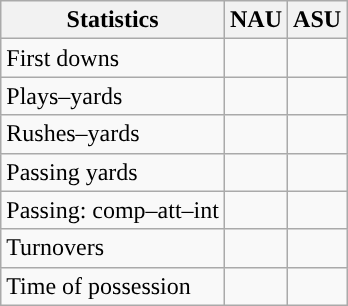<table class="wikitable" style="float:left">
<tr>
<th>Statistics</th>
<th>NAU</th>
<th>ASU</th>
</tr>
<tr>
<td>First downs</td>
<td></td>
<td></td>
</tr>
<tr>
<td>Plays–yards</td>
<td></td>
<td></td>
</tr>
<tr>
<td>Rushes–yards</td>
<td></td>
<td></td>
</tr>
<tr>
<td>Passing yards</td>
<td></td>
<td></td>
</tr>
<tr>
<td>Passing: comp–att–int</td>
<td></td>
<td></td>
</tr>
<tr>
<td>Turnovers</td>
<td></td>
<td></td>
</tr>
<tr>
<td>Time of possession</td>
<td></td>
<td></td>
</tr>
</table>
